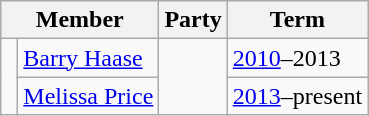<table class="wikitable">
<tr>
<th colspan="2">Member</th>
<th>Party</th>
<th>Term</th>
</tr>
<tr>
<td rowspan=2 > </td>
<td><a href='#'>Barry Haase</a></td>
<td rowspan=2></td>
<td><a href='#'>2010</a>–2013</td>
</tr>
<tr>
<td><a href='#'>Melissa Price</a></td>
<td><a href='#'>2013</a>–present</td>
</tr>
</table>
